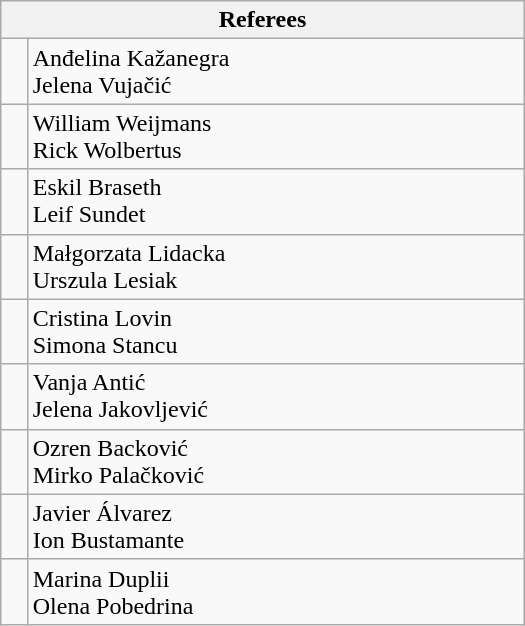<table class="wikitable" style="width: 350px;">
<tr>
<th colspan=2>Referees</th>
</tr>
<tr>
<td></td>
<td>Anđelina Kažanegra<br>Jelena Vujačić</td>
</tr>
<tr>
<td></td>
<td>William Weijmans<br>Rick Wolbertus</td>
</tr>
<tr>
<td></td>
<td>Eskil Braseth<br>Leif Sundet</td>
</tr>
<tr>
<td></td>
<td>Małgorzata Lidacka<br>Urszula Lesiak</td>
</tr>
<tr>
<td></td>
<td>Cristina Lovin<br>Simona Stancu</td>
</tr>
<tr>
<td></td>
<td>Vanja Antić<br>Jelena Jakovljević</td>
</tr>
<tr>
<td></td>
<td>Ozren Backović<br>Mirko Palačković</td>
</tr>
<tr>
<td></td>
<td>Javier Álvarez<br>Ion Bustamante</td>
</tr>
<tr>
<td></td>
<td>Marina Duplii<br>Olena Pobedrina</td>
</tr>
</table>
